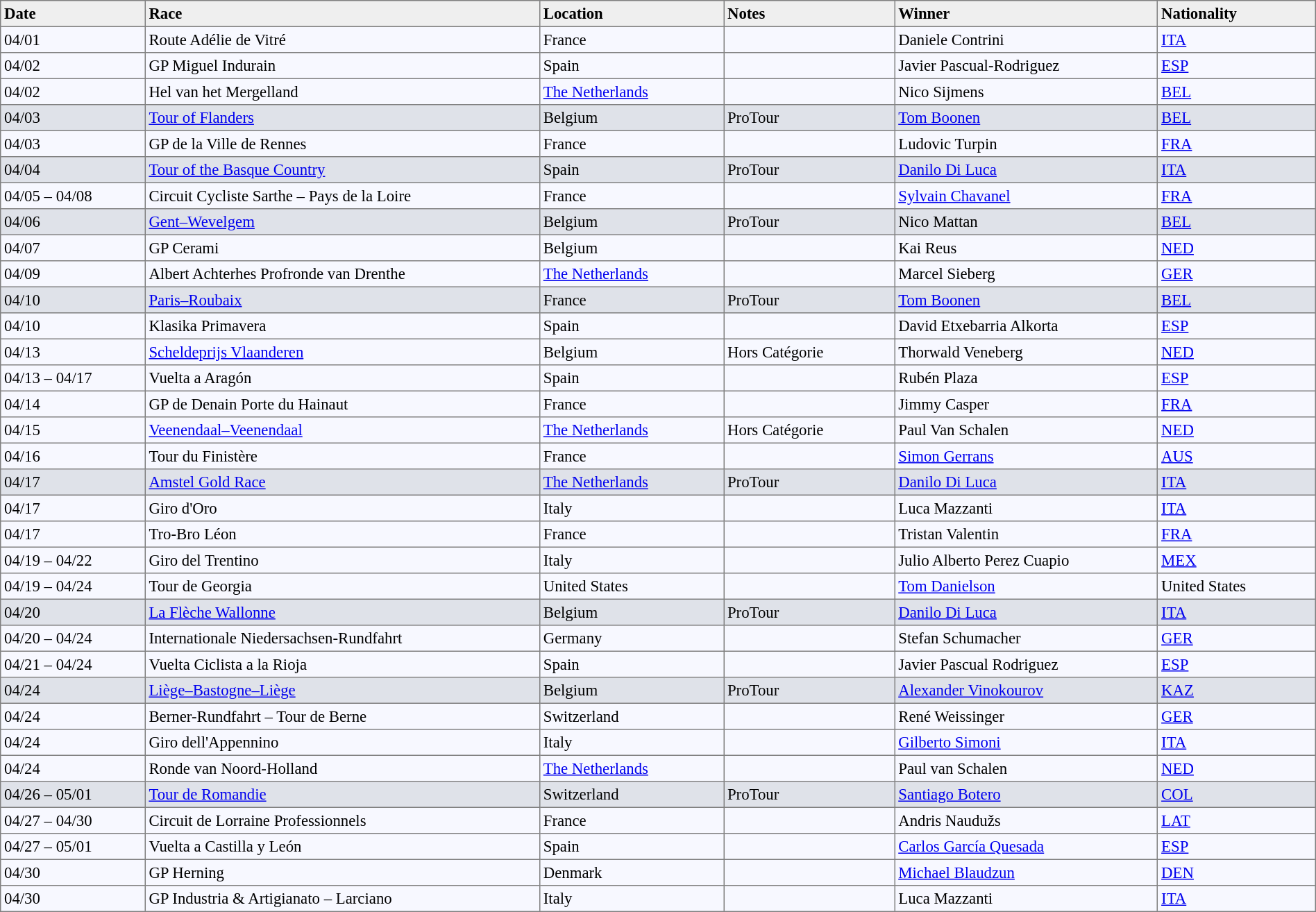<table width="100%" bgcolor="#f7f8ff" cellpadding="3" cellspacing="0" border="1" style="font-size: 95%; border: gray solid 1px; border-collapse: collapse;">
<tr bgcolor="#efefef">
<td width="11%"><strong>Date</strong></td>
<td width="30%"><strong>Race</strong></td>
<td width="14%"><strong>Location</strong></td>
<td width="13%"><strong>Notes</strong></td>
<td width="20%"><strong>Winner</strong></td>
<td width="14%"><strong>Nationality</strong></td>
</tr>
<tr>
<td>04/01</td>
<td>Route Adélie de Vitré</td>
<td>France</td>
<td></td>
<td>Daniele Contrini</td>
<td><a href='#'>ITA</a></td>
</tr>
<tr>
<td>04/02</td>
<td>GP Miguel Indurain</td>
<td>Spain</td>
<td></td>
<td>Javier Pascual-Rodriguez</td>
<td><a href='#'>ESP</a></td>
</tr>
<tr>
<td>04/02</td>
<td>Hel van het Mergelland</td>
<td><a href='#'>The Netherlands</a></td>
<td></td>
<td>Nico Sijmens</td>
<td><a href='#'>BEL</a></td>
</tr>
<tr bgcolor="#dfe2e9">
<td>04/03</td>
<td><a href='#'>Tour of Flanders</a></td>
<td>Belgium</td>
<td>ProTour</td>
<td><a href='#'>Tom Boonen</a></td>
<td><a href='#'>BEL</a></td>
</tr>
<tr>
<td>04/03</td>
<td>GP de la Ville de Rennes</td>
<td>France</td>
<td></td>
<td>Ludovic Turpin</td>
<td><a href='#'>FRA</a></td>
</tr>
<tr bgcolor="#dfe2e9">
<td>04/04</td>
<td><a href='#'>Tour of the Basque Country</a></td>
<td>Spain</td>
<td>ProTour</td>
<td><a href='#'>Danilo Di Luca</a></td>
<td><a href='#'>ITA</a></td>
</tr>
<tr>
<td>04/05 – 04/08</td>
<td>Circuit Cycliste Sarthe – Pays de la Loire</td>
<td>France</td>
<td></td>
<td><a href='#'>Sylvain Chavanel</a></td>
<td><a href='#'>FRA</a></td>
</tr>
<tr bgcolor="#dfe2e9">
<td>04/06</td>
<td><a href='#'>Gent–Wevelgem</a></td>
<td>Belgium</td>
<td>ProTour</td>
<td>Nico Mattan</td>
<td><a href='#'>BEL</a></td>
</tr>
<tr>
<td>04/07</td>
<td>GP Cerami</td>
<td>Belgium</td>
<td></td>
<td>Kai Reus</td>
<td><a href='#'>NED</a></td>
</tr>
<tr>
<td>04/09</td>
<td>Albert Achterhes Profronde van Drenthe</td>
<td><a href='#'>The Netherlands</a></td>
<td></td>
<td>Marcel Sieberg</td>
<td><a href='#'>GER</a></td>
</tr>
<tr bgcolor="#dfe2e9">
<td>04/10</td>
<td><a href='#'>Paris–Roubaix</a></td>
<td>France</td>
<td>ProTour</td>
<td><a href='#'>Tom Boonen</a></td>
<td><a href='#'>BEL</a></td>
</tr>
<tr>
<td>04/10</td>
<td>Klasika Primavera</td>
<td>Spain</td>
<td></td>
<td>David Etxebarria Alkorta</td>
<td><a href='#'>ESP</a></td>
</tr>
<tr>
<td>04/13</td>
<td><a href='#'>Scheldeprijs Vlaanderen</a></td>
<td>Belgium</td>
<td>Hors Catégorie</td>
<td>Thorwald Veneberg</td>
<td><a href='#'>NED</a></td>
</tr>
<tr>
<td>04/13 – 04/17</td>
<td>Vuelta a Aragón</td>
<td>Spain</td>
<td></td>
<td>Rubén Plaza</td>
<td><a href='#'>ESP</a></td>
</tr>
<tr>
<td>04/14</td>
<td>GP de Denain Porte du Hainaut</td>
<td>France</td>
<td></td>
<td>Jimmy Casper</td>
<td><a href='#'>FRA</a></td>
</tr>
<tr>
<td>04/15</td>
<td><a href='#'>Veenendaal–Veenendaal</a></td>
<td><a href='#'>The Netherlands</a></td>
<td>Hors Catégorie</td>
<td>Paul Van Schalen</td>
<td><a href='#'>NED</a></td>
</tr>
<tr>
<td>04/16</td>
<td>Tour du Finistère</td>
<td>France</td>
<td></td>
<td><a href='#'>Simon Gerrans</a></td>
<td><a href='#'>AUS</a></td>
</tr>
<tr bgcolor="#dfe2e9">
<td>04/17</td>
<td><a href='#'>Amstel Gold Race</a></td>
<td><a href='#'>The Netherlands</a></td>
<td>ProTour</td>
<td><a href='#'>Danilo Di Luca</a></td>
<td><a href='#'>ITA</a></td>
</tr>
<tr>
<td>04/17</td>
<td>Giro d'Oro</td>
<td>Italy</td>
<td></td>
<td>Luca Mazzanti</td>
<td><a href='#'>ITA</a></td>
</tr>
<tr>
<td>04/17</td>
<td>Tro-Bro Léon</td>
<td>France</td>
<td></td>
<td>Tristan Valentin</td>
<td><a href='#'>FRA</a></td>
</tr>
<tr>
<td>04/19 – 04/22</td>
<td>Giro del Trentino</td>
<td>Italy</td>
<td></td>
<td>Julio Alberto Perez Cuapio</td>
<td><a href='#'>MEX</a></td>
</tr>
<tr>
<td>04/19 – 04/24</td>
<td>Tour de Georgia</td>
<td>United States</td>
<td></td>
<td><a href='#'>Tom Danielson</a></td>
<td>United States</td>
</tr>
<tr bgcolor="#dfe2e9">
<td>04/20</td>
<td><a href='#'>La Flèche Wallonne</a></td>
<td>Belgium</td>
<td>ProTour</td>
<td><a href='#'>Danilo Di Luca</a></td>
<td><a href='#'>ITA</a></td>
</tr>
<tr>
<td>04/20 – 04/24</td>
<td>Internationale Niedersachsen-Rundfahrt</td>
<td>Germany</td>
<td></td>
<td>Stefan Schumacher</td>
<td><a href='#'>GER</a></td>
</tr>
<tr>
<td>04/21 – 04/24</td>
<td>Vuelta Ciclista a la Rioja</td>
<td>Spain</td>
<td></td>
<td>Javier Pascual Rodriguez</td>
<td><a href='#'>ESP</a></td>
</tr>
<tr bgcolor="#dfe2e9">
<td>04/24</td>
<td><a href='#'>Liège–Bastogne–Liège</a></td>
<td>Belgium</td>
<td>ProTour</td>
<td><a href='#'>Alexander Vinokourov</a></td>
<td><a href='#'>KAZ</a></td>
</tr>
<tr>
<td>04/24</td>
<td>Berner-Rundfahrt – Tour de Berne</td>
<td>Switzerland</td>
<td></td>
<td>René Weissinger</td>
<td><a href='#'>GER</a></td>
</tr>
<tr>
<td>04/24</td>
<td>Giro dell'Appennino</td>
<td>Italy</td>
<td></td>
<td><a href='#'>Gilberto Simoni</a></td>
<td><a href='#'>ITA</a></td>
</tr>
<tr>
<td>04/24</td>
<td>Ronde van Noord-Holland</td>
<td><a href='#'>The Netherlands</a></td>
<td></td>
<td>Paul van Schalen</td>
<td><a href='#'>NED</a></td>
</tr>
<tr bgcolor="#dfe2e9">
<td>04/26 – 05/01</td>
<td><a href='#'>Tour de Romandie</a></td>
<td>Switzerland</td>
<td>ProTour</td>
<td><a href='#'>Santiago Botero</a></td>
<td><a href='#'>COL</a></td>
</tr>
<tr>
<td>04/27 – 04/30</td>
<td>Circuit de Lorraine Professionnels</td>
<td>France</td>
<td></td>
<td>Andris Naudužs</td>
<td><a href='#'>LAT</a></td>
</tr>
<tr>
<td>04/27 – 05/01</td>
<td>Vuelta a Castilla y León</td>
<td>Spain</td>
<td></td>
<td><a href='#'>Carlos García Quesada</a></td>
<td><a href='#'>ESP</a></td>
</tr>
<tr>
<td>04/30</td>
<td>GP Herning</td>
<td>Denmark</td>
<td></td>
<td><a href='#'>Michael Blaudzun</a></td>
<td><a href='#'>DEN</a></td>
</tr>
<tr>
<td>04/30</td>
<td>GP Industria & Artigianato – Larciano</td>
<td>Italy</td>
<td></td>
<td>Luca Mazzanti</td>
<td><a href='#'>ITA</a></td>
</tr>
</table>
